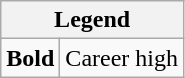<table class="wikitable mw-collapsible mw-collapsed">
<tr>
<th colspan="2">Legend</th>
</tr>
<tr>
<td><strong>Bold</strong></td>
<td>Career high</td>
</tr>
</table>
